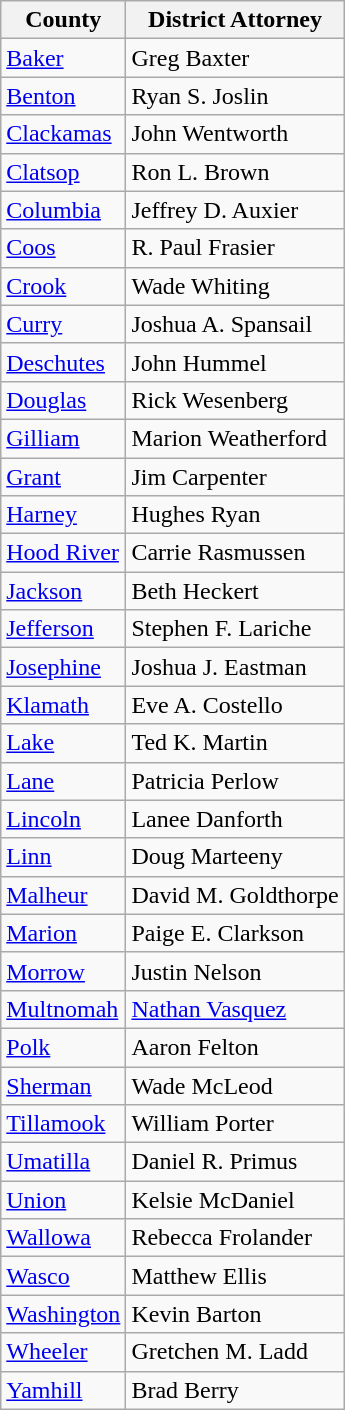<table class="wikitable">
<tr>
<th>County</th>
<th>District Attorney</th>
</tr>
<tr>
<td><a href='#'>Baker</a></td>
<td>Greg Baxter</td>
</tr>
<tr>
<td><a href='#'>Benton</a></td>
<td>Ryan S. Joslin</td>
</tr>
<tr>
<td><a href='#'>Clackamas</a></td>
<td>John Wentworth</td>
</tr>
<tr>
<td><a href='#'>Clatsop</a></td>
<td>Ron L. Brown</td>
</tr>
<tr>
<td><a href='#'>Columbia</a></td>
<td>Jeffrey D. Auxier</td>
</tr>
<tr>
<td><a href='#'>Coos</a></td>
<td>R. Paul Frasier</td>
</tr>
<tr>
<td><a href='#'>Crook</a></td>
<td>Wade Whiting</td>
</tr>
<tr>
<td><a href='#'>Curry</a></td>
<td>Joshua A. Spansail</td>
</tr>
<tr>
<td><a href='#'>Deschutes</a></td>
<td>John Hummel</td>
</tr>
<tr>
<td><a href='#'>Douglas</a></td>
<td>Rick Wesenberg</td>
</tr>
<tr>
<td><a href='#'>Gilliam</a></td>
<td>Marion Weatherford</td>
</tr>
<tr>
<td><a href='#'>Grant</a></td>
<td>Jim Carpenter</td>
</tr>
<tr>
<td><a href='#'>Harney</a></td>
<td>Hughes Ryan</td>
</tr>
<tr>
<td><a href='#'>Hood River</a></td>
<td>Carrie Rasmussen</td>
</tr>
<tr>
<td><a href='#'>Jackson</a></td>
<td>Beth Heckert</td>
</tr>
<tr>
<td><a href='#'>Jefferson</a></td>
<td>Stephen F. Lariche</td>
</tr>
<tr>
<td><a href='#'>Josephine</a></td>
<td>Joshua J. Eastman</td>
</tr>
<tr>
<td><a href='#'>Klamath</a></td>
<td>Eve A. Costello</td>
</tr>
<tr>
<td><a href='#'>Lake</a></td>
<td>Ted K. Martin</td>
</tr>
<tr>
<td><a href='#'>Lane</a></td>
<td>Patricia Perlow</td>
</tr>
<tr>
<td><a href='#'>Lincoln</a></td>
<td>Lanee Danforth</td>
</tr>
<tr>
<td><a href='#'>Linn</a></td>
<td>Doug Marteeny</td>
</tr>
<tr>
<td><a href='#'>Malheur</a></td>
<td>David M. Goldthorpe</td>
</tr>
<tr>
<td><a href='#'>Marion</a></td>
<td>Paige E. Clarkson</td>
</tr>
<tr>
<td><a href='#'>Morrow</a></td>
<td>Justin Nelson</td>
</tr>
<tr>
<td><a href='#'>Multnomah</a></td>
<td><a href='#'>Nathan Vasquez</a></td>
</tr>
<tr>
<td><a href='#'>Polk</a></td>
<td>Aaron Felton</td>
</tr>
<tr>
<td><a href='#'>Sherman</a></td>
<td>Wade McLeod</td>
</tr>
<tr>
<td><a href='#'>Tillamook</a></td>
<td>William Porter</td>
</tr>
<tr>
<td><a href='#'>Umatilla</a></td>
<td>Daniel R. Primus</td>
</tr>
<tr>
<td><a href='#'>Union</a></td>
<td>Kelsie McDaniel</td>
</tr>
<tr>
<td><a href='#'>Wallowa</a></td>
<td>Rebecca Frolander</td>
</tr>
<tr>
<td><a href='#'>Wasco</a></td>
<td>Matthew Ellis</td>
</tr>
<tr>
<td><a href='#'>Washington</a></td>
<td>Kevin Barton</td>
</tr>
<tr>
<td><a href='#'>Wheeler</a></td>
<td>Gretchen M. Ladd</td>
</tr>
<tr>
<td><a href='#'>Yamhill</a></td>
<td>Brad Berry</td>
</tr>
</table>
